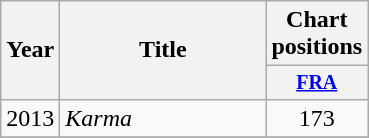<table class="wikitable">
<tr>
<th rowspan="2">Year</th>
<th style="width:130px;" rowspan="2">Title</th>
<th colspan="1">Chart positions</th>
</tr>
<tr>
<th style="width:40px; font-size:smaller;"><a href='#'>FRA</a><br></th>
</tr>
<tr>
<td style="text-align:center;">2013</td>
<td><em>Karma</em></td>
<td style="text-align:center;">173</td>
</tr>
<tr>
</tr>
</table>
